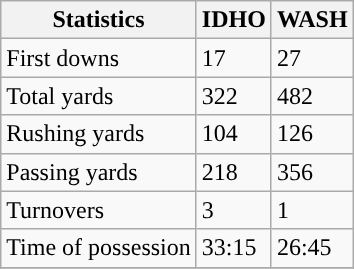<table class="wikitable" style="float: left;">
<tr>
<th>Statistics</th>
<th>IDHO</th>
<th>WASH</th>
</tr>
<tr>
<td>First downs</td>
<td>17</td>
<td>27</td>
</tr>
<tr>
<td>Total yards</td>
<td>322</td>
<td>482</td>
</tr>
<tr>
<td>Rushing yards</td>
<td>104</td>
<td>126</td>
</tr>
<tr>
<td>Passing yards</td>
<td>218</td>
<td>356</td>
</tr>
<tr>
<td>Turnovers</td>
<td>3</td>
<td>1</td>
</tr>
<tr>
<td>Time of possession</td>
<td>33:15</td>
<td>26:45</td>
</tr>
<tr>
</tr>
</table>
